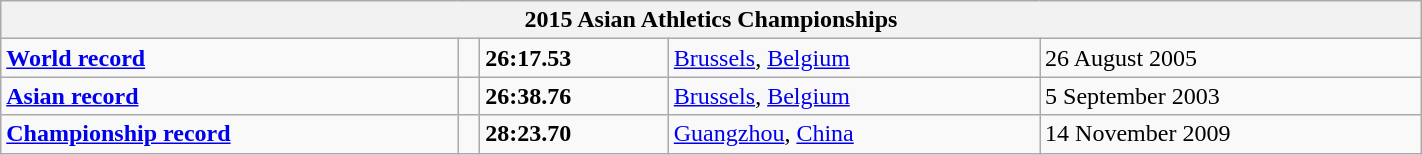<table class="wikitable" width=75%>
<tr>
<th colspan="5">2015 Asian Athletics Championships</th>
</tr>
<tr>
<td><strong><a href='#'>World record</a></strong></td>
<td></td>
<td><strong>26:17.53</strong></td>
<td><a href='#'>Brussels</a>, <a href='#'>Belgium</a></td>
<td>26 August 2005</td>
</tr>
<tr>
<td><strong><a href='#'>Asian record</a></strong></td>
<td></td>
<td><strong>26:38.76</strong></td>
<td><a href='#'>Brussels</a>, <a href='#'>Belgium</a></td>
<td>5 September 2003</td>
</tr>
<tr>
<td><strong><a href='#'>Championship record</a></strong></td>
<td></td>
<td><strong>28:23.70</strong></td>
<td><a href='#'>Guangzhou</a>, <a href='#'>China</a></td>
<td>14 November 2009</td>
</tr>
</table>
